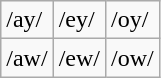<table class="wikitable">
<tr>
<td>/ay/</td>
<td>/ey/</td>
<td>/oy/</td>
</tr>
<tr>
<td>/aw/</td>
<td>/ew/</td>
<td>/ow/</td>
</tr>
</table>
